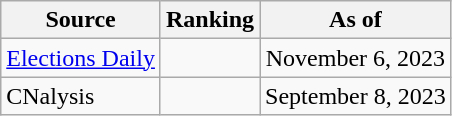<table class="wikitable" style="text-align:center">
<tr>
<th>Source</th>
<th>Ranking</th>
<th>As of</th>
</tr>
<tr>
<td align=left><a href='#'>Elections Daily</a></td>
<td></td>
<td>November 6, 2023</td>
</tr>
<tr>
<td align=left>CNalysis</td>
<td></td>
<td>September 8, 2023</td>
</tr>
</table>
